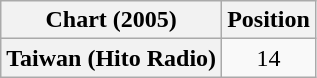<table class="wikitable plainrowheaders" style="text-align:center">
<tr>
<th>Chart (2005)</th>
<th>Position</th>
</tr>
<tr>
<th scope="row">Taiwan (Hito Radio)</th>
<td>14</td>
</tr>
</table>
